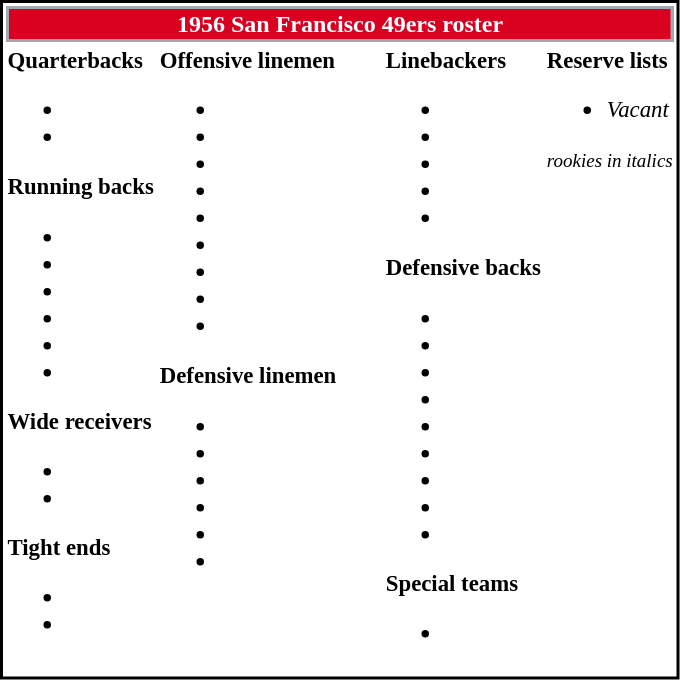<table class="toccolours" style="text-align: left; border:2px solid black;">
<tr>
<th colspan="7" style="text-align:center; border: 2px solid #A2A9B1; background-color: #DA0020; color: white;">1956 San Francisco 49ers roster</th>
</tr>
<tr>
<td style="font-size: 95%;" valign="top"><strong>Quarterbacks</strong><br><ul><li></li><li></li></ul><strong>Running backs</strong><ul><li></li><li></li><li></li><li></li><li></li><li></li></ul><strong>Wide receivers</strong><ul><li></li><li></li></ul><strong>Tight ends</strong><ul><li></li><li></li></ul></td>
<td style="font-size: 95%;" valign="top"><strong>Offensive linemen</strong><br><ul><li></li><li></li><li></li><li></li><li></li><li></li><li></li><li></li><li></li></ul><strong>Defensive linemen</strong><ul><li></li><li></li><li></li><li></li><li></li><li></li></ul></td>
<td style="width: 25px;"></td>
<td style="font-size: 95%;" valign="top"><strong>Linebackers</strong><br><ul><li></li><li></li><li></li><li></li><li></li></ul><strong>Defensive backs</strong><ul><li></li><li></li><li></li><li></li><li></li><li></li><li></li><li></li><li></li></ul><strong>Special teams</strong><ul><li></li></ul></td>
<td style="font-size: 95%;" valign="top"><strong>Reserve lists</strong><br><ul><li><em>Vacant</em></li></ul><small><em>rookies in italics</em></small></td>
</tr>
<tr>
</tr>
</table>
